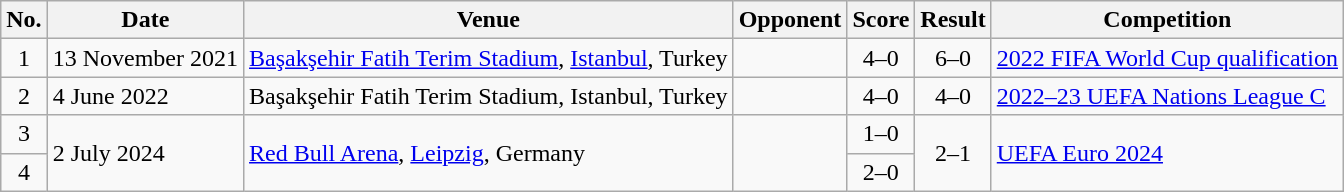<table class="wikitable sortable">
<tr>
<th scope="col">No.</th>
<th scope="col">Date</th>
<th scope="col">Venue</th>
<th scope="col">Opponent</th>
<th scope="col">Score</th>
<th scope="col">Result</th>
<th scope="col">Competition</th>
</tr>
<tr>
<td align="center">1</td>
<td>13 November 2021</td>
<td><a href='#'>Başakşehir Fatih Terim Stadium</a>, <a href='#'>Istanbul</a>, Turkey</td>
<td></td>
<td align="center">4–0</td>
<td align="center">6–0</td>
<td><a href='#'>2022 FIFA World Cup qualification</a></td>
</tr>
<tr>
<td align="center">2</td>
<td>4 June 2022</td>
<td>Başakşehir Fatih Terim Stadium, Istanbul, Turkey</td>
<td></td>
<td align="center">4–0</td>
<td align="center">4–0</td>
<td><a href='#'>2022–23 UEFA Nations League C</a></td>
</tr>
<tr>
<td align="center">3</td>
<td rowspan=2>2 July 2024</td>
<td rowspan=2><a href='#'>Red Bull Arena</a>, <a href='#'>Leipzig</a>, Germany</td>
<td rowspan=2></td>
<td align="center">1–0</td>
<td align="center" rowspan=2>2–1</td>
<td rowspan=2><a href='#'>UEFA Euro 2024</a></td>
</tr>
<tr>
<td align="center">4</td>
<td align="center">2–0</td>
</tr>
</table>
